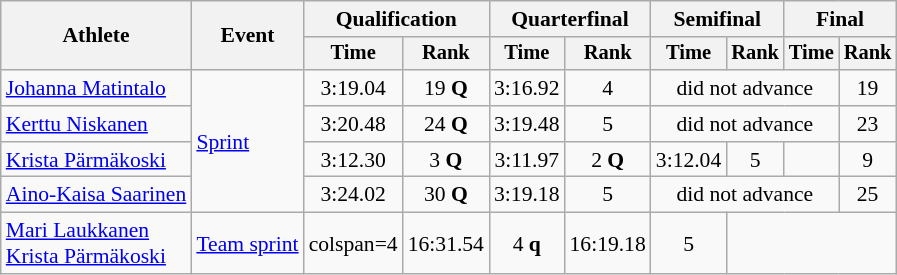<table class="wikitable" style="font-size:90%">
<tr>
<th rowspan="2">Athlete</th>
<th rowspan="2">Event</th>
<th colspan="2">Qualification</th>
<th colspan="2">Quarterfinal</th>
<th colspan="2">Semifinal</th>
<th colspan="2">Final</th>
</tr>
<tr style="font-size:95%">
<th>Time</th>
<th>Rank</th>
<th>Time</th>
<th>Rank</th>
<th>Time</th>
<th>Rank</th>
<th>Time</th>
<th>Rank</th>
</tr>
<tr align=center>
<td align=left><a href='#'>Johanna Matintalo</a></td>
<td align=left rowspan=4><a href='#'>Sprint</a></td>
<td>3:19.04</td>
<td>19 <strong>Q</strong></td>
<td>3:16.92</td>
<td>4</td>
<td colspan=3>did not advance</td>
<td>19</td>
</tr>
<tr align=center>
<td align=left><a href='#'>Kerttu Niskanen</a></td>
<td>3:20.48</td>
<td>24 <strong>Q</strong></td>
<td>3:19.48</td>
<td>5</td>
<td colspan=3>did not advance</td>
<td>23</td>
</tr>
<tr align=center>
<td align=left><a href='#'>Krista Pärmäkoski</a></td>
<td>3:12.30</td>
<td>3 <strong>Q</strong></td>
<td>3:11.97</td>
<td>2 <strong>Q</strong></td>
<td>3:12.04</td>
<td>5</td>
<td></td>
<td>9</td>
</tr>
<tr align=center>
<td align=left><a href='#'>Aino-Kaisa Saarinen</a></td>
<td>3:24.02</td>
<td>30 <strong>Q</strong></td>
<td>3:19.18</td>
<td>5</td>
<td colspan=3>did not advance</td>
<td>25</td>
</tr>
<tr align=center>
<td align=left><a href='#'>Mari Laukkanen</a><br><a href='#'>Krista Pärmäkoski</a></td>
<td align=left><a href='#'>Team sprint</a></td>
<td>colspan=4 </td>
<td>16:31.54</td>
<td>4 <strong>q</strong></td>
<td>16:19.18</td>
<td>5</td>
</tr>
</table>
